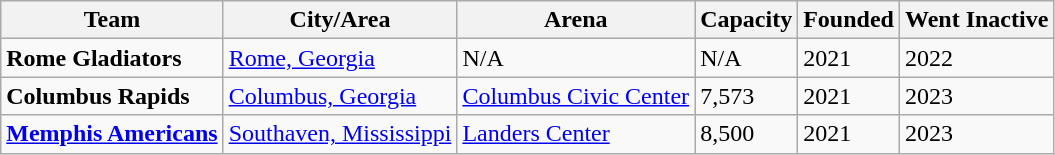<table class="wikitable">
<tr>
<th>Team</th>
<th>City/Area</th>
<th>Arena</th>
<th>Capacity</th>
<th>Founded</th>
<th>Went Inactive</th>
</tr>
<tr>
<td><strong>Rome Gladiators</strong></td>
<td><a href='#'>Rome, Georgia</a></td>
<td>N/A</td>
<td>N/A</td>
<td>2021</td>
<td>2022</td>
</tr>
<tr>
<td><strong>Columbus Rapids</strong></td>
<td><a href='#'>Columbus, Georgia</a></td>
<td><a href='#'>Columbus Civic Center</a></td>
<td>7,573</td>
<td>2021</td>
<td>2023</td>
</tr>
<tr>
<td><strong><a href='#'>Memphis Americans</a></strong></td>
<td><a href='#'>Southaven, Mississippi</a></td>
<td><a href='#'>Landers Center</a></td>
<td>8,500</td>
<td>2021</td>
<td>2023</td>
</tr>
</table>
